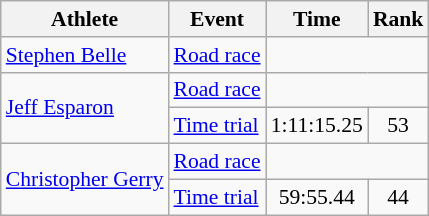<table class=wikitable style="font-size:90%;">
<tr>
<th>Athlete</th>
<th>Event</th>
<th>Time</th>
<th>Rank</th>
</tr>
<tr align=center>
<td align=left><a href='#'>Stephen Belle</a></td>
<td align=left><a href='#'>Road race</a></td>
<td colspan=2></td>
</tr>
<tr align=center>
<td align=left rowspan=2><a href='#'>Jeff Esparon</a></td>
<td align=left><a href='#'>Road race</a></td>
<td colspan=2></td>
</tr>
<tr align=center>
<td align=left><a href='#'>Time trial</a></td>
<td>1:11:15.25</td>
<td>53</td>
</tr>
<tr align=center>
<td align=left rowspan=2><a href='#'>Christopher Gerry</a></td>
<td align=left><a href='#'>Road race</a></td>
<td colspan=2></td>
</tr>
<tr align=center>
<td align=left><a href='#'>Time trial</a></td>
<td>59:55.44</td>
<td>44</td>
</tr>
</table>
